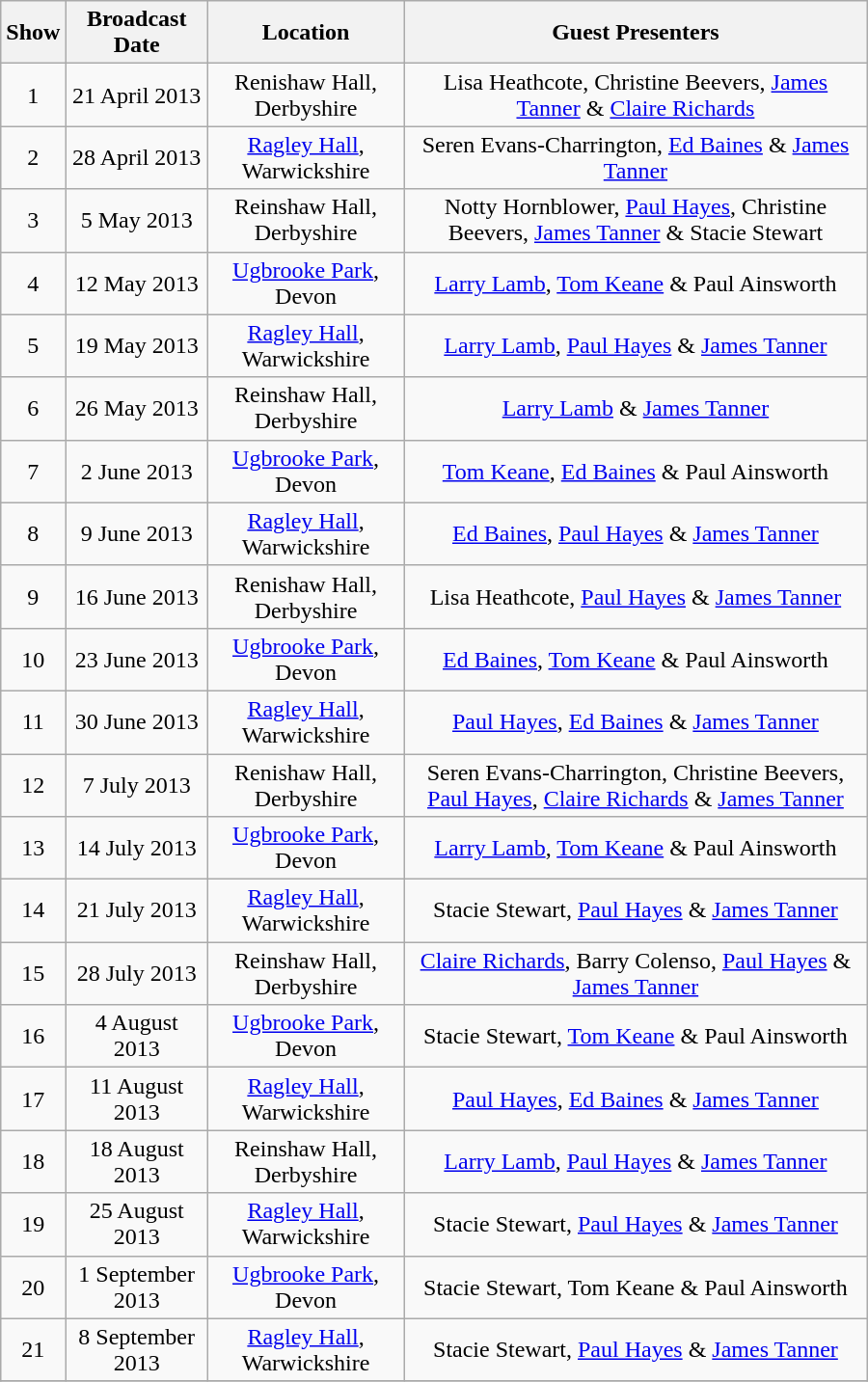<table class="wikitable" style="width:600px; text-align:center;">
<tr>
<th>Show</th>
<th>Broadcast Date</th>
<th>Location</th>
<th>Guest Presenters</th>
</tr>
<tr>
<td>1</td>
<td>21 April 2013</td>
<td>Renishaw Hall, Derbyshire</td>
<td>Lisa Heathcote, Christine Beevers, <a href='#'>James Tanner</a> & <a href='#'>Claire Richards</a></td>
</tr>
<tr>
<td>2</td>
<td>28 April 2013</td>
<td><a href='#'>Ragley Hall</a>, Warwickshire</td>
<td>Seren Evans-Charrington, <a href='#'>Ed Baines</a> & <a href='#'>James Tanner</a></td>
</tr>
<tr>
<td>3</td>
<td>5 May 2013</td>
<td>Reinshaw Hall, Derbyshire</td>
<td>Notty Hornblower, <a href='#'>Paul Hayes</a>, Christine Beevers, <a href='#'>James Tanner</a> & Stacie Stewart</td>
</tr>
<tr>
<td>4</td>
<td>12 May 2013</td>
<td><a href='#'>Ugbrooke Park</a>, Devon</td>
<td><a href='#'>Larry Lamb</a>, <a href='#'>Tom Keane</a> & Paul Ainsworth</td>
</tr>
<tr>
<td>5</td>
<td>19 May 2013</td>
<td><a href='#'>Ragley Hall</a>, Warwickshire</td>
<td><a href='#'>Larry Lamb</a>, <a href='#'>Paul Hayes</a> & <a href='#'>James Tanner</a></td>
</tr>
<tr>
<td>6</td>
<td>26 May 2013</td>
<td>Reinshaw Hall, Derbyshire</td>
<td><a href='#'>Larry Lamb</a> & <a href='#'>James Tanner</a></td>
</tr>
<tr>
<td>7</td>
<td>2 June 2013</td>
<td><a href='#'>Ugbrooke Park</a>, Devon</td>
<td><a href='#'>Tom Keane</a>, <a href='#'>Ed Baines</a> & Paul Ainsworth</td>
</tr>
<tr>
<td>8</td>
<td>9 June 2013</td>
<td><a href='#'>Ragley Hall</a>, Warwickshire</td>
<td><a href='#'>Ed Baines</a>, <a href='#'>Paul Hayes</a> & <a href='#'>James Tanner</a></td>
</tr>
<tr>
<td>9</td>
<td>16 June 2013</td>
<td>Renishaw Hall, Derbyshire</td>
<td>Lisa Heathcote, <a href='#'>Paul Hayes</a> & <a href='#'>James Tanner</a></td>
</tr>
<tr>
<td>10</td>
<td>23 June 2013</td>
<td><a href='#'>Ugbrooke Park</a>, Devon</td>
<td><a href='#'>Ed Baines</a>, <a href='#'>Tom Keane</a> & Paul Ainsworth</td>
</tr>
<tr>
<td>11</td>
<td>30 June 2013</td>
<td><a href='#'>Ragley Hall</a>, Warwickshire</td>
<td><a href='#'>Paul Hayes</a>, <a href='#'>Ed Baines</a> & <a href='#'>James Tanner</a></td>
</tr>
<tr>
<td>12</td>
<td>7 July 2013</td>
<td>Renishaw Hall, Derbyshire</td>
<td>Seren Evans-Charrington, Christine Beevers, <a href='#'>Paul Hayes</a>, <a href='#'>Claire Richards</a> & <a href='#'>James Tanner</a></td>
</tr>
<tr>
<td>13</td>
<td>14 July 2013</td>
<td><a href='#'>Ugbrooke Park</a>, Devon</td>
<td><a href='#'>Larry Lamb</a>, <a href='#'>Tom Keane</a> & Paul Ainsworth </td>
</tr>
<tr>
<td>14</td>
<td>21 July 2013</td>
<td><a href='#'>Ragley Hall</a>, Warwickshire</td>
<td>Stacie Stewart, <a href='#'>Paul Hayes</a> & <a href='#'>James Tanner</a></td>
</tr>
<tr>
<td>15</td>
<td>28 July 2013</td>
<td>Reinshaw Hall, Derbyshire</td>
<td><a href='#'>Claire Richards</a>, Barry Colenso, <a href='#'>Paul Hayes</a> & <a href='#'>James Tanner</a></td>
</tr>
<tr>
<td>16</td>
<td>4 August 2013</td>
<td><a href='#'>Ugbrooke Park</a>, Devon</td>
<td>Stacie Stewart, <a href='#'>Tom Keane</a> & Paul Ainsworth</td>
</tr>
<tr>
<td>17</td>
<td>11 August 2013</td>
<td><a href='#'>Ragley Hall</a>, Warwickshire</td>
<td><a href='#'>Paul Hayes</a>, <a href='#'>Ed Baines</a> & <a href='#'>James Tanner</a></td>
</tr>
<tr>
<td>18</td>
<td>18 August 2013</td>
<td>Reinshaw Hall, Derbyshire</td>
<td><a href='#'>Larry Lamb</a>, <a href='#'>Paul Hayes</a> & <a href='#'>James Tanner</a></td>
</tr>
<tr>
<td>19</td>
<td>25 August 2013</td>
<td><a href='#'>Ragley Hall</a>, Warwickshire</td>
<td>Stacie Stewart, <a href='#'>Paul Hayes</a> & <a href='#'>James Tanner</a></td>
</tr>
<tr>
<td>20</td>
<td>1 September 2013</td>
<td><a href='#'>Ugbrooke Park</a>, Devon</td>
<td>Stacie Stewart, Tom Keane & Paul Ainsworth</td>
</tr>
<tr>
<td>21</td>
<td>8 September 2013</td>
<td><a href='#'>Ragley Hall</a>, Warwickshire</td>
<td>Stacie Stewart, <a href='#'>Paul Hayes</a> & <a href='#'>James Tanner</a></td>
</tr>
<tr>
</tr>
</table>
